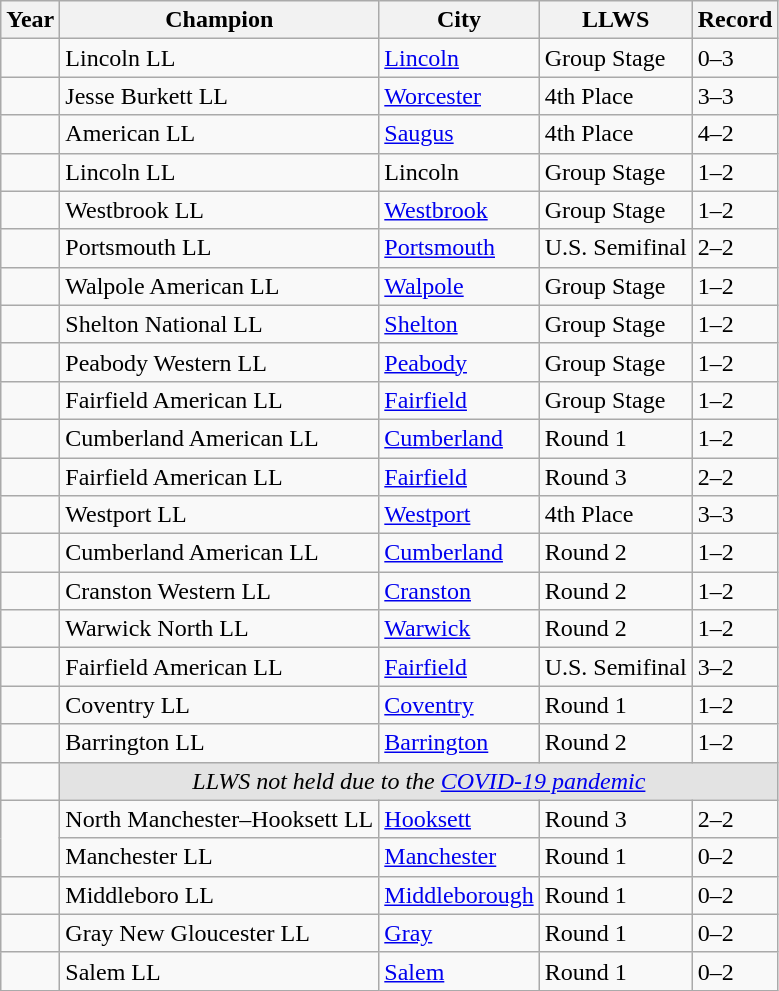<table class="wikitable">
<tr>
<th>Year</th>
<th>Champion</th>
<th>City</th>
<th>LLWS</th>
<th>Record</th>
</tr>
<tr>
<td></td>
<td>Lincoln LL</td>
<td> <a href='#'>Lincoln</a></td>
<td>Group Stage</td>
<td>0–3</td>
</tr>
<tr>
<td></td>
<td>Jesse Burkett LL</td>
<td> <a href='#'>Worcester</a></td>
<td>4th Place</td>
<td>3–3</td>
</tr>
<tr>
<td></td>
<td>American LL</td>
<td> <a href='#'>Saugus</a></td>
<td>4th Place</td>
<td>4–2</td>
</tr>
<tr>
<td></td>
<td>Lincoln LL</td>
<td> Lincoln</td>
<td>Group Stage</td>
<td>1–2</td>
</tr>
<tr>
<td></td>
<td>Westbrook LL</td>
<td> <a href='#'>Westbrook</a></td>
<td>Group Stage</td>
<td>1–2</td>
</tr>
<tr>
<td></td>
<td>Portsmouth LL</td>
<td> <a href='#'>Portsmouth</a></td>
<td>U.S. Semifinal</td>
<td>2–2</td>
</tr>
<tr>
<td></td>
<td>Walpole American LL</td>
<td> <a href='#'>Walpole</a></td>
<td>Group Stage</td>
<td>1–2</td>
</tr>
<tr>
<td></td>
<td>Shelton National LL</td>
<td> <a href='#'>Shelton</a></td>
<td>Group Stage</td>
<td>1–2</td>
</tr>
<tr>
<td></td>
<td>Peabody Western LL</td>
<td> <a href='#'>Peabody</a></td>
<td>Group Stage</td>
<td>1–2</td>
</tr>
<tr>
<td></td>
<td>Fairfield American LL</td>
<td> <a href='#'>Fairfield</a></td>
<td>Group Stage</td>
<td>1–2</td>
</tr>
<tr>
<td></td>
<td>Cumberland American LL</td>
<td> <a href='#'>Cumberland</a></td>
<td>Round 1</td>
<td>1–2</td>
</tr>
<tr>
<td></td>
<td>Fairfield American LL</td>
<td> <a href='#'>Fairfield</a></td>
<td>Round 3</td>
<td>2–2</td>
</tr>
<tr>
<td></td>
<td>Westport LL</td>
<td> <a href='#'>Westport</a></td>
<td>4th Place</td>
<td>3–3</td>
</tr>
<tr>
<td></td>
<td>Cumberland American LL</td>
<td> <a href='#'>Cumberland</a></td>
<td>Round 2</td>
<td>1–2</td>
</tr>
<tr>
<td></td>
<td>Cranston Western LL</td>
<td> <a href='#'>Cranston</a></td>
<td>Round 2</td>
<td>1–2</td>
</tr>
<tr>
<td></td>
<td>Warwick North LL</td>
<td> <a href='#'>Warwick</a></td>
<td>Round 2</td>
<td>1–2</td>
</tr>
<tr>
<td></td>
<td>Fairfield American LL</td>
<td> <a href='#'>Fairfield</a></td>
<td>U.S. Semifinal</td>
<td>3–2</td>
</tr>
<tr>
<td></td>
<td>Coventry LL</td>
<td> <a href='#'>Coventry</a></td>
<td>Round 1</td>
<td>1–2</td>
</tr>
<tr>
<td></td>
<td>Barrington LL</td>
<td> <a href='#'>Barrington</a></td>
<td>Round 2</td>
<td>1–2</td>
</tr>
<tr>
<td></td>
<td colspan=4 style="background:#e3e3e3;" align=center><em>LLWS not held due to the <a href='#'>COVID-19 pandemic</a></em></td>
</tr>
<tr>
<td rowspan="2"></td>
<td>North Manchester–Hooksett LL</td>
<td> <a href='#'>Hooksett</a></td>
<td>Round 3</td>
<td>2–2</td>
</tr>
<tr>
<td>Manchester LL</td>
<td> <a href='#'>Manchester</a></td>
<td>Round 1</td>
<td>0–2</td>
</tr>
<tr>
<td></td>
<td>Middleboro LL</td>
<td> <a href='#'>Middleborough</a></td>
<td>Round 1</td>
<td>0–2</td>
</tr>
<tr>
<td></td>
<td>Gray New Gloucester LL</td>
<td> <a href='#'>Gray</a></td>
<td>Round 1</td>
<td>0–2</td>
</tr>
<tr>
<td></td>
<td>Salem LL</td>
<td> <a href='#'>Salem</a></td>
<td>Round 1</td>
<td>0–2</td>
</tr>
</table>
